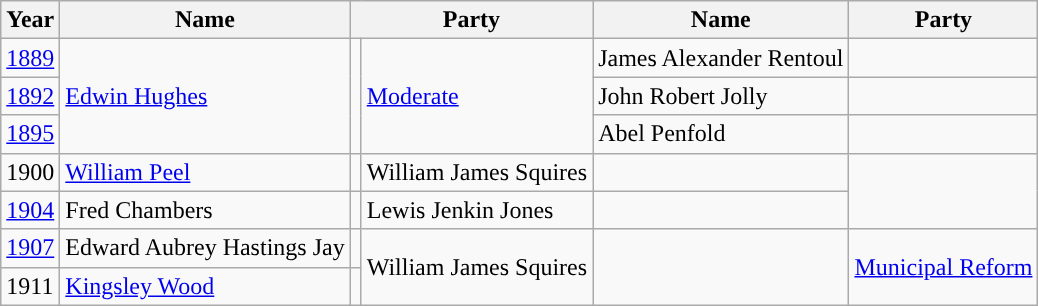<table class="wikitable">
<tr>
<th>Year</th>
<th>Name</th>
<th colspan=2>Party</th>
<th>Name</th>
<th colspan=2>Party</th>
</tr>
<tr>
<td><a href='#'>1889</a></td>
<td rowspan=3><a href='#'>Edwin Hughes</a></td>
<td rowspan=3 style="background-color: "></td>
<td rowspan=3><a href='#'>Moderate</a></td>
<td>James Alexander Rentoul</td>
<td></td>
</tr>
<tr>
<td><a href='#'>1892</a></td>
<td>John Robert Jolly</td>
<td></td>
</tr>
<tr>
<td><a href='#'>1895</a></td>
<td>Abel Penfold</td>
<td></td>
</tr>
<tr>
<td>1900</td>
<td><a href='#'>William Peel</a></td>
<td></td>
<td>William James Squires</td>
<td></td>
</tr>
<tr>
<td><a href='#'>1904</a></td>
<td>Fred Chambers</td>
<td></td>
<td>Lewis Jenkin Jones</td>
<td></td>
</tr>
<tr>
<td><a href='#'>1907</a></td>
<td>Edward Aubrey Hastings Jay</td>
<td></td>
<td rowspan=2>William James Squires</td>
<td rowspan=2 style="background-color: "></td>
<td rowspan=2><a href='#'>Municipal Reform</a></td>
</tr>
<tr>
<td>1911</td>
<td><a href='#'>Kingsley Wood</a></td>
<td></td>
</tr>
</table>
